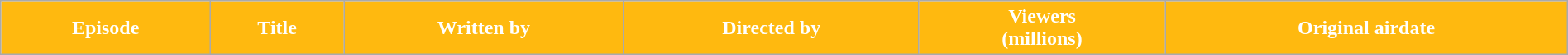<table class="wikitable plainrowheaders" style="width:100%;">
<tr style="color:#fff;">
<th style="background:#FFB90F;">Episode</th>
<th style="background:#FFB90F;">Title</th>
<th style="background:#FFB90F;">Written by</th>
<th style="background:#FFB90F;">Directed by</th>
<th style="background:#FFB90F;">Viewers<br>(millions)</th>
<th style="background:#FFB90F;">Original airdate<br>




</th>
</tr>
</table>
